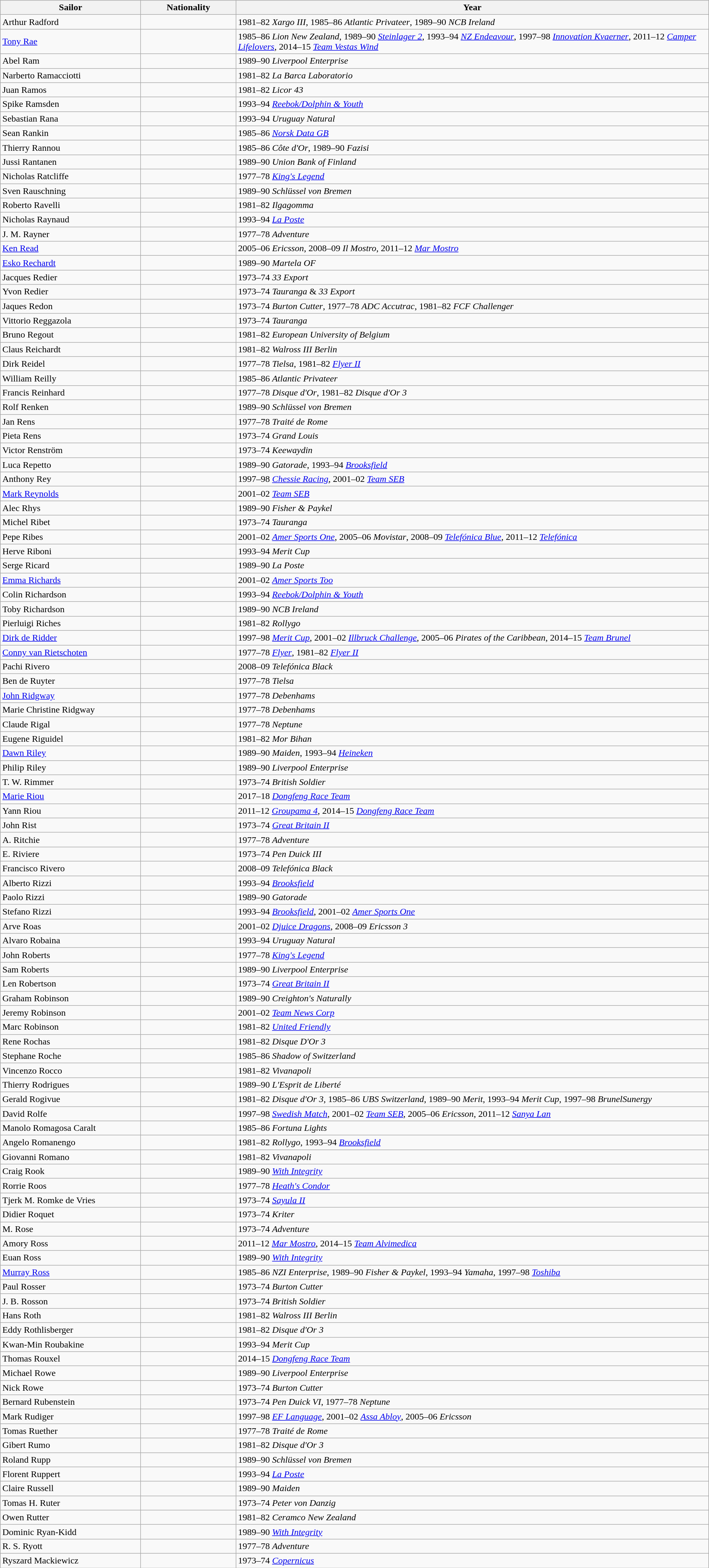<table class=wikitable>
<tr>
<th style="width:15em">Sailor</th>
<th style="width:10em">Nationality</th>
<th>Year</th>
</tr>
<tr>
<td>Arthur Radford</td>
<td></td>
<td>1981–82 <em>Xargo III</em>, 1985–86 <em>Atlantic Privateer</em>, 1989–90 <em>NCB Ireland</em></td>
</tr>
<tr>
<td><a href='#'>Tony Rae</a></td>
<td></td>
<td>1985–86 <em>Lion New Zealand</em>, 1989–90 <em><a href='#'>Steinlager 2</a></em>, 1993–94 <em><a href='#'>NZ Endeavour</a></em>, 1997–98 <em><a href='#'>Innovation Kvaerner</a></em>, 2011–12 <em><a href='#'>Camper Lifelovers</a></em>, 2014–15 <em><a href='#'>Team Vestas Wind</a></em></td>
</tr>
<tr>
<td>Abel Ram</td>
<td></td>
<td>1989–90 <em>Liverpool Enterprise</em></td>
</tr>
<tr>
<td>Narberto Ramacciotti</td>
<td></td>
<td>1981–82 <em>La Barca Laboratorio</em></td>
</tr>
<tr>
<td>Juan Ramos</td>
<td></td>
<td>1981–82 <em>Licor 43</em></td>
</tr>
<tr>
<td>Spike Ramsden</td>
<td></td>
<td>1993–94 <em><a href='#'>Reebok/Dolphin & Youth</a></em></td>
</tr>
<tr>
<td>Sebastian Rana</td>
<td></td>
<td>1993–94 <em>Uruguay Natural</em></td>
</tr>
<tr>
<td>Sean Rankin</td>
<td></td>
<td>1985–86 <em><a href='#'>Norsk Data GB</a></em></td>
</tr>
<tr>
<td>Thierry Rannou</td>
<td></td>
<td>1985–86 <em>Côte d'Or</em>, 1989–90 <em>Fazisi</em></td>
</tr>
<tr>
<td>Jussi Rantanen</td>
<td></td>
<td>1989–90 <em>Union Bank of Finland</em></td>
</tr>
<tr>
<td>Nicholas Ratcliffe</td>
<td></td>
<td>1977–78 <em><a href='#'>King's Legend</a></em></td>
</tr>
<tr>
<td>Sven Rauschning</td>
<td></td>
<td>1989–90 <em>Schlüssel von Bremen</em></td>
</tr>
<tr>
<td>Roberto Ravelli</td>
<td></td>
<td>1981–82 <em>Ilgagomma</em></td>
</tr>
<tr>
<td>Nicholas Raynaud</td>
<td></td>
<td>1993–94 <em><a href='#'>La Poste</a></em></td>
</tr>
<tr>
<td>J. M. Rayner</td>
<td></td>
<td>1977–78 <em>Adventure</em></td>
</tr>
<tr>
<td><a href='#'>Ken Read</a></td>
<td></td>
<td>2005–06 <em>Ericsson</em>, 2008–09 <em>Il Mostro</em>, 2011–12 <em><a href='#'>Mar Mostro</a></em></td>
</tr>
<tr>
<td><a href='#'>Esko Rechardt</a></td>
<td></td>
<td>1989–90 <em>Martela OF</em></td>
</tr>
<tr>
<td>Jacques Redier</td>
<td></td>
<td>1973–74 <em>33 Export</em></td>
</tr>
<tr>
<td>Yvon Redier</td>
<td></td>
<td>1973–74 <em> Tauranga</em> & <em>33 Export</em></td>
</tr>
<tr>
<td>Jaques Redon</td>
<td></td>
<td>1973–74 <em>Burton Cutter</em>, 1977–78 <em>ADC Accutrac</em>, 1981–82 <em>FCF Challenger</em></td>
</tr>
<tr>
<td>Vittorio Reggazola</td>
<td></td>
<td>1973–74 <em>Tauranga</em></td>
</tr>
<tr>
<td>Bruno Regout</td>
<td></td>
<td>1981–82 <em>European University of Belgium</em></td>
</tr>
<tr>
<td>Claus Reichardt</td>
<td></td>
<td>1981–82 <em>Walross III Berlin</em></td>
</tr>
<tr>
<td>Dirk Reidel</td>
<td></td>
<td>1977–78 <em>Tielsa</em>, 1981–82 <em><a href='#'>Flyer II</a></em></td>
</tr>
<tr>
<td>William Reilly</td>
<td></td>
<td>1985–86 <em>Atlantic Privateer</em></td>
</tr>
<tr>
<td>Francis Reinhard</td>
<td></td>
<td>1977–78 <em>Disque d'Or</em>, 1981–82 <em>Disque d'Or 3</em></td>
</tr>
<tr>
<td>Rolf Renken</td>
<td></td>
<td>1989–90 <em>Schlüssel von Bremen</em></td>
</tr>
<tr>
<td>Jan Rens</td>
<td></td>
<td>1977–78 <em>Traité de Rome</em></td>
</tr>
<tr>
<td>Pieta Rens</td>
<td></td>
<td>1973–74 <em>Grand Louis</em></td>
</tr>
<tr>
<td>Victor Renström</td>
<td></td>
<td>1973–74 <em>Keewaydin</em></td>
</tr>
<tr>
<td>Luca Repetto</td>
<td></td>
<td>1989–90 <em>Gatorade</em>, 1993–94 <em><a href='#'>Brooksfield</a></em></td>
</tr>
<tr>
<td>Anthony Rey</td>
<td></td>
<td>1997–98 <em><a href='#'>Chessie Racing</a></em>, 2001–02 <em><a href='#'>Team SEB</a></em></td>
</tr>
<tr>
<td><a href='#'>Mark Reynolds</a></td>
<td></td>
<td>2001–02 <em><a href='#'>Team SEB</a></em></td>
</tr>
<tr>
<td>Alec Rhys</td>
<td></td>
<td>1989–90 <em>Fisher & Paykel</em></td>
</tr>
<tr>
<td>Michel Ribet</td>
<td></td>
<td>1973–74 <em>Tauranga</em></td>
</tr>
<tr>
<td>Pepe Ribes</td>
<td></td>
<td>2001–02 <em><a href='#'>Amer Sports One</a></em>, 2005–06 <em>Movistar</em>, 2008–09 <em><a href='#'>Telefónica Blue</a></em>, 2011–12 <em><a href='#'>Telefónica</a></em></td>
</tr>
<tr>
<td>Herve Riboni</td>
<td></td>
<td>1993–94 <em>Merit Cup</em></td>
</tr>
<tr>
<td>Serge Ricard</td>
<td></td>
<td>1989–90 <em>La Poste</em></td>
</tr>
<tr>
<td><a href='#'>Emma Richards</a></td>
<td></td>
<td>2001–02 <em><a href='#'>Amer Sports Too</a></em></td>
</tr>
<tr>
<td>Colin Richardson</td>
<td></td>
<td>1993–94 <em><a href='#'>Reebok/Dolphin & Youth</a></em></td>
</tr>
<tr>
<td>Toby Richardson</td>
<td></td>
<td>1989–90 <em>NCB Ireland</em></td>
</tr>
<tr>
<td>Pierluigi Riches</td>
<td></td>
<td>1981–82 <em>Rollygo</em></td>
</tr>
<tr>
<td><a href='#'>Dirk de Ridder</a></td>
<td></td>
<td>1997–98 <em><a href='#'>Merit Cup</a></em>, 2001–02 <em><a href='#'>Illbruck Challenge</a></em>, 2005–06 <em>Pirates of the Caribbean</em>, 2014–15 <em><a href='#'>Team Brunel</a></em></td>
</tr>
<tr>
<td><a href='#'>Conny van Rietschoten</a></td>
<td></td>
<td>1977–78 <em><a href='#'>Flyer</a></em>, 1981–82 <em><a href='#'>Flyer II</a></em></td>
</tr>
<tr>
<td>Pachi Rivero</td>
<td></td>
<td>2008–09 <em>Telefónica Black</em></td>
</tr>
<tr>
<td>Ben de Ruyter</td>
<td></td>
<td>1977–78 <em>Tielsa</em></td>
</tr>
<tr>
<td><a href='#'>John Ridgway</a></td>
<td></td>
<td>1977–78 <em>Debenhams</em></td>
</tr>
<tr>
<td>Marie Christine Ridgway</td>
<td></td>
<td>1977–78 <em>Debenhams</em></td>
</tr>
<tr>
<td>Claude Rigal</td>
<td></td>
<td>1977–78 <em>Neptune</em></td>
</tr>
<tr>
<td>Eugene Riguidel</td>
<td></td>
<td>1981–82 <em>Mor Bihan</em></td>
</tr>
<tr>
<td><a href='#'>Dawn Riley</a></td>
<td></td>
<td>1989–90 <em>Maiden</em>, 1993–94 <em><a href='#'>Heineken</a></em></td>
</tr>
<tr>
<td>Philip Riley</td>
<td></td>
<td>1989–90 <em>Liverpool Enterprise</em></td>
</tr>
<tr>
<td>T. W. Rimmer</td>
<td></td>
<td>1973–74 <em>British Soldier</em></td>
</tr>
<tr>
<td><a href='#'>Marie Riou</a></td>
<td></td>
<td>2017–18 <em><a href='#'>Dongfeng Race Team</a></em></td>
</tr>
<tr>
<td>Yann Riou</td>
<td></td>
<td>2011–12 <em><a href='#'>Groupama 4</a></em>, 2014–15 <em><a href='#'>Dongfeng Race Team</a></em></td>
</tr>
<tr>
<td>John Rist</td>
<td></td>
<td>1973–74 <em><a href='#'>Great Britain II</a></em></td>
</tr>
<tr>
<td>A. Ritchie</td>
<td></td>
<td>1977–78 <em>Adventure</em></td>
</tr>
<tr>
<td>E. Riviere</td>
<td></td>
<td>1973–74 <em>Pen Duick III</em></td>
</tr>
<tr>
<td>Francisco Rivero</td>
<td></td>
<td>2008–09 <em>Telefónica Black</em></td>
</tr>
<tr>
<td>Alberto Rizzi</td>
<td></td>
<td>1993–94 <em><a href='#'>Brooksfield</a></em></td>
</tr>
<tr>
<td>Paolo Rizzi</td>
<td></td>
<td>1989–90 <em>Gatorade</em></td>
</tr>
<tr>
<td>Stefano Rizzi</td>
<td></td>
<td>1993–94 <em><a href='#'>Brooksfield</a></em>, 2001–02 <em><a href='#'>Amer Sports One</a></em></td>
</tr>
<tr>
<td>Arve Roas</td>
<td></td>
<td>2001–02 <em><a href='#'>Djuice Dragons</a></em>, 2008–09 <em>Ericsson 3</em></td>
</tr>
<tr>
<td>Alvaro Robaina</td>
<td></td>
<td>1993–94 <em>Uruguay Natural</em></td>
</tr>
<tr>
<td>John Roberts</td>
<td></td>
<td>1977–78 <em><a href='#'>King's Legend</a></em></td>
</tr>
<tr>
<td>Sam Roberts</td>
<td></td>
<td>1989–90 <em>Liverpool Enterprise</em></td>
</tr>
<tr>
<td>Len Robertson</td>
<td></td>
<td>1973–74 <em><a href='#'>Great Britain II</a></em></td>
</tr>
<tr>
<td>Graham Robinson</td>
<td></td>
<td>1989–90 <em>Creighton's Naturally</em></td>
</tr>
<tr>
<td>Jeremy Robinson</td>
<td></td>
<td>2001–02 <em><a href='#'>Team News Corp</a></em></td>
</tr>
<tr>
<td>Marc Robinson</td>
<td></td>
<td>1981–82 <em><a href='#'>United Friendly</a></em></td>
</tr>
<tr>
<td>Rene Rochas</td>
<td></td>
<td>1981–82 <em>Disque D'Or 3</em></td>
</tr>
<tr>
<td>Stephane Roche</td>
<td></td>
<td>1985–86 <em>Shadow of Switzerland</em></td>
</tr>
<tr>
<td>Vincenzo Rocco</td>
<td></td>
<td>1981–82 <em>Vivanapoli</em></td>
</tr>
<tr>
<td>Thierry Rodrigues</td>
<td></td>
<td>1989–90 <em>L'Esprit de Liberté</em></td>
</tr>
<tr>
<td>Gerald Rogivue</td>
<td></td>
<td>1981–82 <em>Disque d'Or 3</em>, 1985–86 <em>UBS Switzerland</em>, 1989–90 <em>Merit</em>, 1993–94 <em>Merit Cup</em>, 1997–98 <em>BrunelSunergy</em></td>
</tr>
<tr>
<td>David Rolfe</td>
<td></td>
<td>1997–98 <em><a href='#'>Swedish Match</a></em>, 2001–02 <em><a href='#'>Team SEB</a></em>, 2005–06 <em>Ericsson</em>, 2011–12 <em><a href='#'>Sanya Lan</a></em></td>
</tr>
<tr>
<td>Manolo Romagosa Caralt</td>
<td></td>
<td>1985–86 <em>Fortuna Lights</em></td>
</tr>
<tr>
<td>Angelo Romanengo</td>
<td></td>
<td>1981–82 <em>Rollygo</em>, 1993–94 <em><a href='#'>Brooksfield</a></em></td>
</tr>
<tr>
<td>Giovanni Romano</td>
<td></td>
<td>1981–82 <em>Vivanapoli</em></td>
</tr>
<tr>
<td>Craig Rook</td>
<td></td>
<td>1989–90 <em><a href='#'>With Integrity</a></em></td>
</tr>
<tr>
<td>Rorrie Roos</td>
<td></td>
<td>1977–78 <em><a href='#'>Heath's Condor</a></em></td>
</tr>
<tr>
<td>Tjerk M. Romke de Vries</td>
<td></td>
<td>1973–74 <em><a href='#'>Sayula II</a></em></td>
</tr>
<tr>
<td>Didier Roquet</td>
<td></td>
<td>1973–74 <em>Kriter</em></td>
</tr>
<tr>
<td>M. Rose</td>
<td></td>
<td>1973–74 <em>Adventure</em></td>
</tr>
<tr>
<td>Amory Ross</td>
<td></td>
<td>2011–12 <em><a href='#'>Mar Mostro</a></em>, 2014–15 <em><a href='#'>Team Alvimedica</a></em></td>
</tr>
<tr>
<td>Euan Ross</td>
<td></td>
<td>1989–90 <em><a href='#'>With Integrity</a></em></td>
</tr>
<tr>
<td><a href='#'>Murray Ross</a></td>
<td></td>
<td>1985–86 <em>NZI Enterprise</em>, 1989–90 <em>Fisher & Paykel</em>, 1993–94 <em>Yamaha</em>, 1997–98 <em><a href='#'>Toshiba</a></em></td>
</tr>
<tr>
<td>Paul Rosser</td>
<td></td>
<td>1973–74 <em>Burton Cutter</em></td>
</tr>
<tr>
<td>J. B. Rosson</td>
<td></td>
<td>1973–74 <em>British Soldier</em></td>
</tr>
<tr>
<td>Hans Roth</td>
<td></td>
<td>1981–82 <em>Walross III Berlin</em></td>
</tr>
<tr>
<td>Eddy Rothlisberger</td>
<td></td>
<td>1981–82 <em>Disque d'Or 3</em></td>
</tr>
<tr>
<td>Kwan-Min Roubakine</td>
<td></td>
<td>1993–94 <em>Merit Cup</em></td>
</tr>
<tr>
<td>Thomas Rouxel</td>
<td></td>
<td>2014–15 <em><a href='#'>Dongfeng Race Team</a></em></td>
</tr>
<tr>
<td>Michael Rowe</td>
<td></td>
<td>1989–90 <em>Liverpool Enterprise</em></td>
</tr>
<tr>
<td>Nick Rowe</td>
<td></td>
<td>1973–74 <em>Burton Cutter</em></td>
</tr>
<tr>
<td>Bernard Rubenstein</td>
<td></td>
<td>1973–74 <em>Pen Duick VI</em>, 1977–78 <em>Neptune</em></td>
</tr>
<tr>
<td>Mark Rudiger</td>
<td></td>
<td>1997–98 <em><a href='#'>EF Language</a></em>, 2001–02 <em><a href='#'>Assa Abloy</a></em>, 2005–06 <em>Ericsson</em></td>
</tr>
<tr>
<td>Tomas Ruether</td>
<td></td>
<td>1977–78 <em>Traité de Rome</em></td>
</tr>
<tr>
<td>Gibert Rumo</td>
<td></td>
<td>1981–82 <em>Disque d'Or 3</em></td>
</tr>
<tr>
<td>Roland Rupp</td>
<td></td>
<td>1989–90 <em>Schlüssel von Bremen</em></td>
</tr>
<tr>
<td>Florent Ruppert</td>
<td></td>
<td>1993–94 <em><a href='#'>La Poste</a></em></td>
</tr>
<tr>
<td>Claire Russell</td>
<td></td>
<td>1989–90 <em>Maiden</em></td>
</tr>
<tr>
<td>Tomas H. Ruter</td>
<td></td>
<td>1973–74 <em>Peter von Danzig</em></td>
</tr>
<tr>
<td>Owen Rutter</td>
<td></td>
<td>1981–82 <em>Ceramco New Zealand</em></td>
</tr>
<tr>
<td>Dominic Ryan-Kidd</td>
<td></td>
<td>1989–90 <em><a href='#'>With Integrity</a></em></td>
</tr>
<tr>
<td>R. S. Ryott</td>
<td></td>
<td>1977–78 <em>Adventure</em></td>
</tr>
<tr>
<td>Ryszard Mackiewicz</td>
<td></td>
<td>1973–74 <em><a href='#'>Copernicus</a></em></td>
</tr>
</table>
